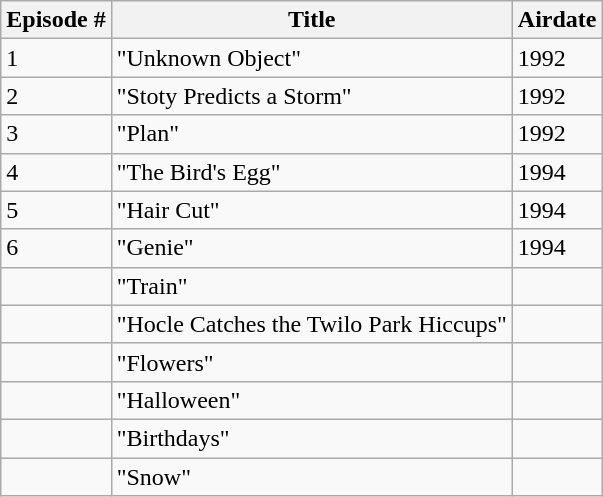<table class="wikitable">
<tr>
<th>Episode #</th>
<th>Title</th>
<th>Airdate</th>
</tr>
<tr>
<td>1</td>
<td>"Unknown Object"</td>
<td>1992</td>
</tr>
<tr>
<td>2</td>
<td>"Stoty Predicts a Storm"</td>
<td>1992</td>
</tr>
<tr>
<td>3</td>
<td>"Plan"</td>
<td>1992</td>
</tr>
<tr>
<td>4</td>
<td>"The Bird's Egg"</td>
<td>1994</td>
</tr>
<tr>
<td>5</td>
<td>"Hair Cut"</td>
<td>1994</td>
</tr>
<tr>
<td>6</td>
<td>"Genie"</td>
<td>1994</td>
</tr>
<tr>
<td></td>
<td>"Train"</td>
<td></td>
</tr>
<tr>
<td></td>
<td>"Hocle Catches the Twilo Park Hiccups"</td>
<td></td>
</tr>
<tr>
<td></td>
<td>"Flowers"</td>
<td></td>
</tr>
<tr>
<td></td>
<td>"Halloween"</td>
<td></td>
</tr>
<tr>
<td></td>
<td>"Birthdays"</td>
<td></td>
</tr>
<tr>
<td></td>
<td>"Snow"</td>
<td></td>
</tr>
</table>
